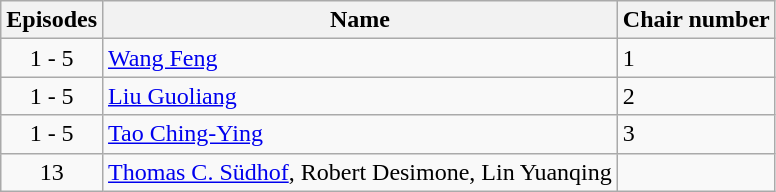<table class="wikitable">
<tr>
<th>Episodes</th>
<th>Name</th>
<th>Chair number</th>
</tr>
<tr>
<td style="text-align:center">1 - 5</td>
<td><a href='#'>Wang Feng</a></td>
<td>1</td>
</tr>
<tr>
<td style="text-align:center">1 - 5</td>
<td><a href='#'>Liu Guoliang</a></td>
<td>2</td>
</tr>
<tr>
<td style="text-align:center">1 - 5</td>
<td><a href='#'>Tao Ching-Ying</a></td>
<td>3</td>
</tr>
<tr>
<td style="text-align:center">13</td>
<td><a href='#'>Thomas C. Südhof</a>, Robert Desimone, Lin Yuanqing</td>
<td></td>
</tr>
</table>
